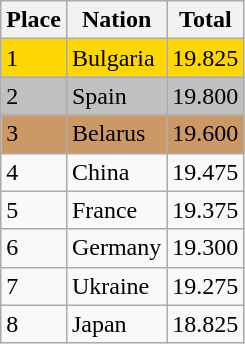<table class="wikitable">
<tr>
<th>Place</th>
<th>Nation</th>
<th>Total</th>
</tr>
<tr bgcolor="gold">
<td>1</td>
<td> Bulgaria</td>
<td>19.825</td>
</tr>
<tr bgcolor="silver">
<td>2</td>
<td> Spain</td>
<td>19.800</td>
</tr>
<tr bgcolor="cc9966">
<td>3</td>
<td> Belarus</td>
<td>19.600</td>
</tr>
<tr>
<td>4</td>
<td> China</td>
<td>19.475</td>
</tr>
<tr>
<td>5</td>
<td> France</td>
<td>19.375</td>
</tr>
<tr>
<td>6</td>
<td> Germany</td>
<td>19.300</td>
</tr>
<tr>
<td>7</td>
<td> Ukraine</td>
<td>19.275</td>
</tr>
<tr>
<td>8</td>
<td> Japan</td>
<td>18.825</td>
</tr>
</table>
